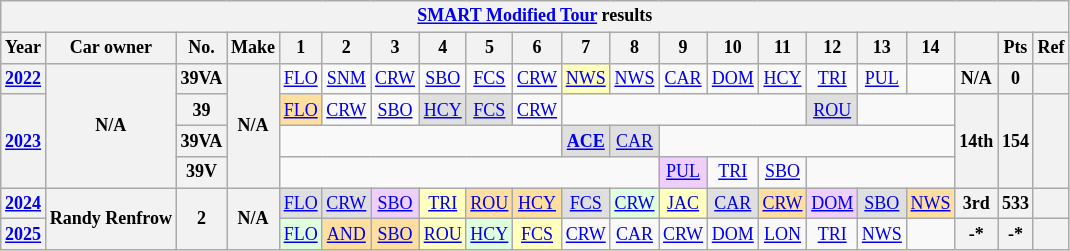<table class="wikitable" style="text-align:center; font-size:75%">
<tr>
<th colspan=38><a href='#'>SMART Modified Tour</a> results</th>
</tr>
<tr>
<th>Year</th>
<th>Car owner</th>
<th>No.</th>
<th>Make</th>
<th>1</th>
<th>2</th>
<th>3</th>
<th>4</th>
<th>5</th>
<th>6</th>
<th>7</th>
<th>8</th>
<th>9</th>
<th>10</th>
<th>11</th>
<th>12</th>
<th>13</th>
<th>14</th>
<th></th>
<th>Pts</th>
<th>Ref</th>
</tr>
<tr>
<th><a href='#'>2022</a></th>
<th rowspan=4>N/A</th>
<th>39VA</th>
<th rowspan=4>N/A</th>
<td><a href='#'>FLO</a></td>
<td><a href='#'>SNM</a></td>
<td><a href='#'>CRW</a></td>
<td><a href='#'>SBO</a></td>
<td><a href='#'>FCS</a></td>
<td><a href='#'>CRW</a></td>
<td style="background:#FFFFBF;"><a href='#'>NWS</a><br></td>
<td><a href='#'>NWS</a></td>
<td><a href='#'>CAR</a></td>
<td><a href='#'>DOM</a></td>
<td><a href='#'>HCY</a></td>
<td><a href='#'>TRI</a></td>
<td><a href='#'>PUL</a></td>
<td></td>
<th>N/A</th>
<th>0</th>
<th></th>
</tr>
<tr>
<th rowspan=3><a href='#'>2023</a></th>
<th>39</th>
<td style="background:#FFDF9F;"><a href='#'>FLO</a><br></td>
<td><a href='#'>CRW</a></td>
<td><a href='#'>SBO</a></td>
<td style="background:#DFDFDF;"><a href='#'>HCY</a><br></td>
<td style="background:#DFDFDF;"><a href='#'>FCS</a><br></td>
<td><a href='#'>CRW</a></td>
<td colspan=5></td>
<td style="background:#DFDFDF;"><a href='#'>ROU</a><br></td>
<td colspan=2></td>
<th rowspan=3>14th</th>
<th rowspan=3>154</th>
<th rowspan=3></th>
</tr>
<tr>
<th>39VA</th>
<td colspan=6></td>
<td style="background:#DFDFDF;"><strong><a href='#'>ACE</a></strong><br></td>
<td style="background:#DFDFDF;"><a href='#'>CAR</a><br></td>
<td colspan=6></td>
</tr>
<tr>
<th>39V</th>
<td colspan=8></td>
<td style="background:#EFCFFF;"><a href='#'>PUL</a><br></td>
<td><a href='#'>TRI</a></td>
<td><a href='#'>SBO</a></td>
<td colspan=3></td>
</tr>
<tr>
<th><a href='#'>2024</a></th>
<th rowspan=2>Randy Renfrow</th>
<th rowspan=2>2</th>
<th rowspan=2>N/A</th>
<td style="background:#DFDFDF;"><a href='#'>FLO</a><br></td>
<td style="background:#DFDFDF;"><a href='#'>CRW</a><br></td>
<td style="background:#EFCFFF;"><a href='#'>SBO</a><br></td>
<td style="background:#FFFFBF;"><a href='#'>TRI</a><br></td>
<td style="background:#FFDF9F;"><a href='#'>ROU</a><br></td>
<td style="background:#FFDF9F;"><a href='#'>HCY</a><br></td>
<td style="background:#DFDFDF;"><a href='#'>FCS</a><br></td>
<td style="background:#DFFFDF;"><a href='#'>CRW</a><br></td>
<td style="background:#FFFFBF;"><a href='#'>JAC</a><br></td>
<td style="background:#DFDFDF;"><a href='#'>CAR</a><br></td>
<td style="background:#FFDF9F;"><a href='#'>CRW</a><br></td>
<td style="background:#EFCFFF;"><a href='#'>DOM</a><br></td>
<td style="background:#DFDFDF;"><a href='#'>SBO</a><br></td>
<td style="background:#FFDF9F;"><a href='#'>NWS</a><br></td>
<th>3rd</th>
<th>533</th>
<th></th>
</tr>
<tr>
<th><a href='#'>2025</a></th>
<td style="background:#DFFFDF;"><a href='#'>FLO</a><br></td>
<td style="background:#FFDF9F;"><a href='#'>AND</a><br></td>
<td style="background:#FFDF9F;"><a href='#'>SBO</a><br></td>
<td style="background:#FFFFBF;"><a href='#'>ROU</a><br></td>
<td style="background:#DFFFDF;"><a href='#'>HCY</a><br></td>
<td style="background:#FFFFBF;"><a href='#'>FCS</a><br></td>
<td><a href='#'>CRW</a></td>
<td><a href='#'>CAR</a></td>
<td><a href='#'>CRW</a></td>
<td><a href='#'>DOM</a></td>
<td><a href='#'>LON</a></td>
<td><a href='#'>TRI</a></td>
<td><a href='#'>NWS</a></td>
<td></td>
<th>-*</th>
<th>-*</th>
<th></th>
</tr>
</table>
